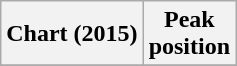<table class="wikitable plainrowheaders" style="text-align:center">
<tr>
<th scope="col">Chart (2015)</th>
<th scope="col">Peak<br>position</th>
</tr>
<tr>
</tr>
</table>
